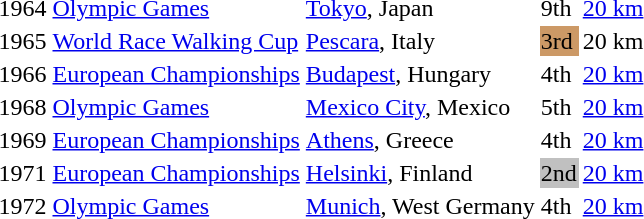<table>
<tr>
<td>1964</td>
<td><a href='#'>Olympic Games</a></td>
<td><a href='#'>Tokyo</a>, Japan</td>
<td>9th</td>
<td><a href='#'>20 km</a></td>
</tr>
<tr>
<td>1965</td>
<td><a href='#'>World Race Walking Cup</a></td>
<td><a href='#'>Pescara</a>, Italy</td>
<td bgcolor="cc9966">3rd</td>
<td>20 km</td>
</tr>
<tr>
<td>1966</td>
<td><a href='#'>European Championships</a></td>
<td><a href='#'>Budapest</a>, Hungary</td>
<td>4th</td>
<td><a href='#'>20 km</a></td>
</tr>
<tr>
<td>1968</td>
<td><a href='#'>Olympic Games</a></td>
<td><a href='#'>Mexico City</a>, Mexico</td>
<td>5th</td>
<td><a href='#'>20 km</a></td>
</tr>
<tr>
<td>1969</td>
<td><a href='#'>European Championships</a></td>
<td><a href='#'>Athens</a>, Greece</td>
<td>4th</td>
<td><a href='#'>20 km</a></td>
</tr>
<tr>
<td>1971</td>
<td><a href='#'>European Championships</a></td>
<td><a href='#'>Helsinki</a>, Finland</td>
<td bgcolor="silver">2nd</td>
<td><a href='#'>20 km</a></td>
</tr>
<tr>
<td>1972</td>
<td><a href='#'>Olympic Games</a></td>
<td><a href='#'>Munich</a>, West Germany</td>
<td>4th</td>
<td><a href='#'>20 km</a></td>
</tr>
</table>
